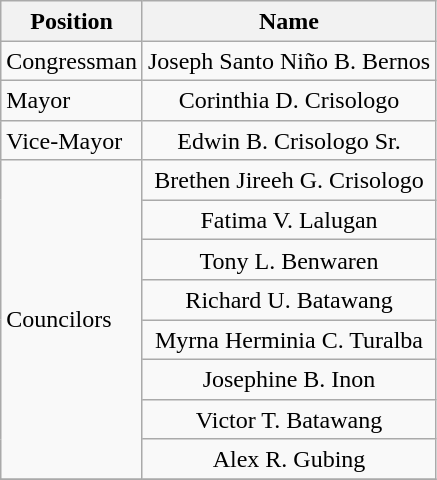<table class="wikitable" style="line-height:1.20em; font-size:100%;">
<tr>
<th>Position</th>
<th>Name</th>
</tr>
<tr>
<td>Congressman</td>
<td style="text-align:center;">Joseph Santo Niño B. Bernos</td>
</tr>
<tr>
<td>Mayor</td>
<td style="text-align:center;">Corinthia D. Crisologo</td>
</tr>
<tr>
<td>Vice-Mayor</td>
<td style="text-align:center;">Edwin B. Crisologo Sr.</td>
</tr>
<tr>
<td rowspan=8>Councilors</td>
<td style="text-align:center;">Brethen Jireeh G. Crisologo</td>
</tr>
<tr>
<td style="text-align:center;">Fatima V. Lalugan</td>
</tr>
<tr>
<td style="text-align:center;">Tony L. Benwaren</td>
</tr>
<tr>
<td style="text-align:center;">Richard U. Batawang</td>
</tr>
<tr>
<td style="text-align:center;">Myrna Herminia C. Turalba</td>
</tr>
<tr>
<td style="text-align:center;">Josephine B. Inon</td>
</tr>
<tr>
<td style="text-align:center;">Victor T. Batawang</td>
</tr>
<tr>
<td style="text-align:center;">Alex R. Gubing</td>
</tr>
<tr>
</tr>
</table>
